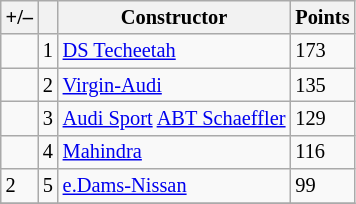<table class="wikitable" style="font-size: 85%">
<tr>
<th scope="col">+/–</th>
<th scope="col"></th>
<th scope="col">Constructor</th>
<th scope="col">Points</th>
</tr>
<tr>
<td align="left"></td>
<td align="center">1</td>
<td> <a href='#'>DS Techeetah</a></td>
<td align="left">173</td>
</tr>
<tr>
<td align="left"></td>
<td align="center">2</td>
<td> <a href='#'>Virgin-Audi</a></td>
<td align="left">135</td>
</tr>
<tr>
<td align="left"></td>
<td align="center">3</td>
<td> <a href='#'>Audi Sport</a> <a href='#'>ABT Schaeffler</a></td>
<td align="left">129</td>
</tr>
<tr>
<td align="left"></td>
<td align="center">4</td>
<td> <a href='#'>Mahindra</a></td>
<td align="left">116</td>
</tr>
<tr>
<td align="left"> 2</td>
<td align="center">5</td>
<td> <a href='#'>e.Dams-Nissan</a></td>
<td align="left">99</td>
</tr>
<tr>
</tr>
</table>
